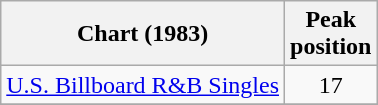<table class="wikitable">
<tr>
<th align="left">Chart (1983)</th>
<th align="center">Peak<br>position</th>
</tr>
<tr>
<td align="left"><a href='#'>U.S. Billboard R&B Singles</a></td>
<td align="center">17</td>
</tr>
<tr>
</tr>
</table>
